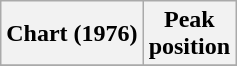<table class="wikitable sortable plainrowheaders">
<tr>
<th>Chart (1976)</th>
<th>Peak<br>position</th>
</tr>
<tr>
</tr>
</table>
